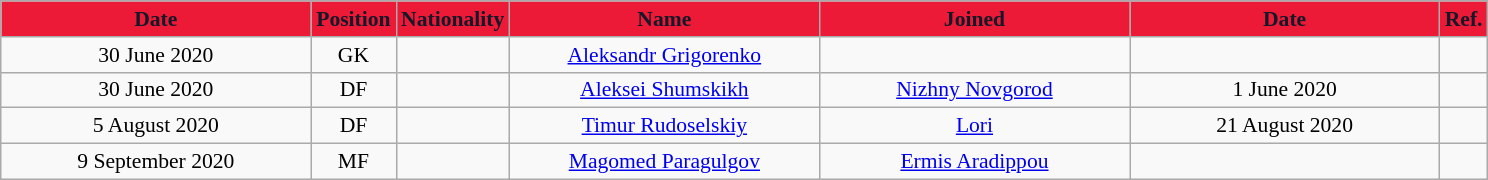<table class="wikitable"  style="text-align:center; font-size:90%; ">
<tr>
<th style="background:#EC1937; color:#141929; width:200px;">Date</th>
<th style="background:#EC1937; color:#141929; width:50px;">Position</th>
<th style="background:#EC1937; color:#141929; width:50px;">Nationality</th>
<th style="background:#EC1937; color:#141929; width:200px;">Name</th>
<th style="background:#EC1937; color:#141929; width:200px;">Joined</th>
<th style="background:#EC1937; color:#141929; width:200px;">Date</th>
<th style="background:#EC1937; color:#141929; width:25px;">Ref.</th>
</tr>
<tr>
<td>30 June 2020</td>
<td>GK</td>
<td></td>
<td><a href='#'>Aleksandr Grigorenko</a></td>
<td></td>
<td></td>
<td></td>
</tr>
<tr>
<td>30 June 2020</td>
<td>DF</td>
<td></td>
<td><a href='#'>Aleksei Shumskikh</a></td>
<td><a href='#'>Nizhny Novgorod</a></td>
<td>1 June 2020</td>
<td></td>
</tr>
<tr>
<td>5 August 2020</td>
<td>DF</td>
<td></td>
<td><a href='#'>Timur Rudoselskiy</a></td>
<td><a href='#'>Lori</a></td>
<td>21 August 2020</td>
<td></td>
</tr>
<tr>
<td>9 September 2020</td>
<td>MF</td>
<td></td>
<td><a href='#'>Magomed Paragulgov</a></td>
<td><a href='#'>Ermis Aradippou</a></td>
<td></td>
<td></td>
</tr>
</table>
